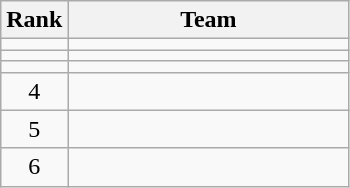<table class=wikitable style="text-align:center;">
<tr>
<th>Rank</th>
<th width=180>Team</th>
</tr>
<tr>
<td></td>
<td align=left></td>
</tr>
<tr>
<td></td>
<td align=left></td>
</tr>
<tr>
<td></td>
<td align=left></td>
</tr>
<tr>
<td>4</td>
<td align=left></td>
</tr>
<tr>
<td>5</td>
<td align=left></td>
</tr>
<tr>
<td>6</td>
<td align=left></td>
</tr>
</table>
